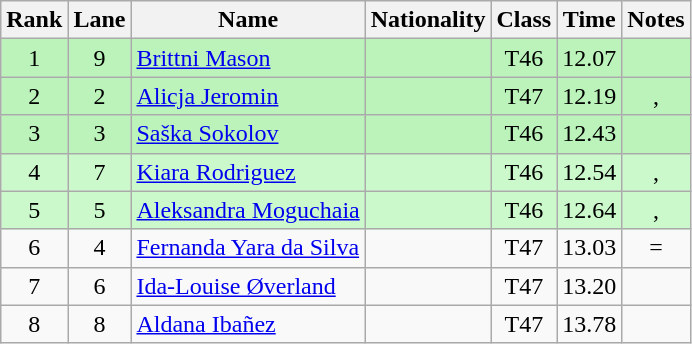<table class="wikitable sortable" style="text-align:center">
<tr>
<th>Rank</th>
<th>Lane</th>
<th>Name</th>
<th>Nationality</th>
<th>Class</th>
<th>Time</th>
<th>Notes</th>
</tr>
<tr bgcolor=bbf3bb>
<td>1</td>
<td>9</td>
<td align="left"><a href='#'>Brittni Mason</a></td>
<td align="left"></td>
<td>T46</td>
<td>12.07</td>
<td></td>
</tr>
<tr bgcolor=bbf3bb>
<td>2</td>
<td>2</td>
<td align="left"><a href='#'>Alicja Jeromin</a></td>
<td align="left"></td>
<td>T47</td>
<td>12.19</td>
<td>, </td>
</tr>
<tr bgcolor=bbf3bb>
<td>3</td>
<td>3</td>
<td align="left"><a href='#'>Saška Sokolov</a></td>
<td align="left"></td>
<td>T46</td>
<td>12.43</td>
<td></td>
</tr>
<tr bgcolor=ccf9cc>
<td>4</td>
<td>7</td>
<td align="left"><a href='#'>Kiara Rodriguez</a></td>
<td align="left"></td>
<td>T46</td>
<td>12.54</td>
<td>, </td>
</tr>
<tr bgcolor=ccf9cc>
<td>5</td>
<td>5</td>
<td align="left"><a href='#'>Aleksandra Moguchaia</a></td>
<td align="left"></td>
<td>T46</td>
<td>12.64</td>
<td>, </td>
</tr>
<tr>
<td>6</td>
<td>4</td>
<td align="left"><a href='#'>Fernanda Yara da Silva</a></td>
<td align="left"></td>
<td>T47</td>
<td>13.03</td>
<td>=</td>
</tr>
<tr>
<td>7</td>
<td>6</td>
<td align="left"><a href='#'>Ida-Louise Øverland</a></td>
<td align="left"></td>
<td>T47</td>
<td>13.20</td>
<td></td>
</tr>
<tr>
<td>8</td>
<td>8</td>
<td align="left"><a href='#'>Aldana Ibañez</a></td>
<td align="left"></td>
<td>T47</td>
<td>13.78</td>
<td></td>
</tr>
</table>
